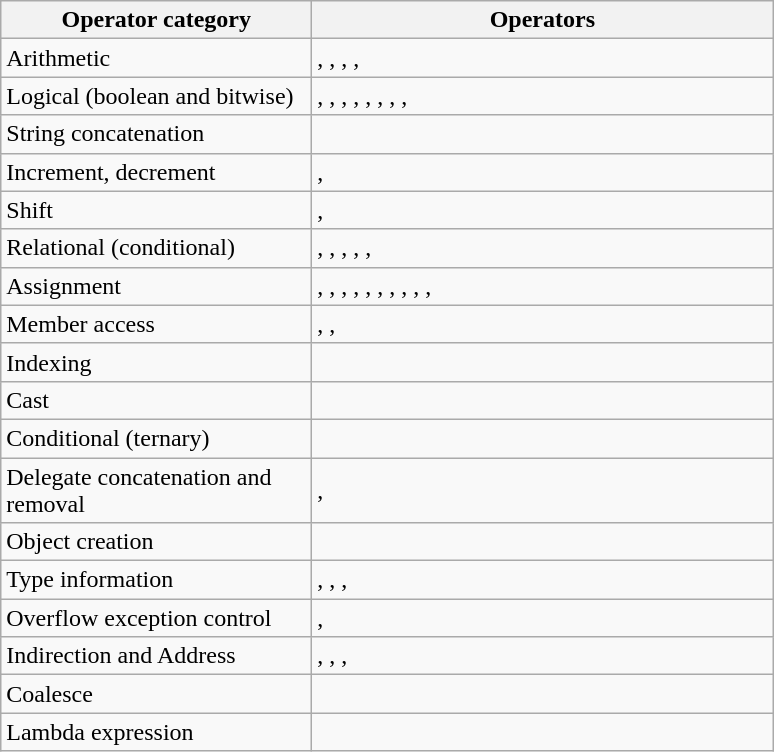<table class="wikitable">
<tr>
<th style="width:200px;">Operator category</th>
<th style="width:300px;">Operators</th>
</tr>
<tr>
<td>Arithmetic</td>
<td>, , , , </td>
</tr>
<tr>
<td>Logical (boolean and bitwise)</td>
<td>, , , , , , , , </td>
</tr>
<tr>
<td>String concatenation</td>
<td></td>
</tr>
<tr>
<td>Increment, decrement</td>
<td>, </td>
</tr>
<tr>
<td>Shift</td>
<td>, </td>
</tr>
<tr>
<td>Relational (conditional)</td>
<td>, , , , , </td>
</tr>
<tr>
<td>Assignment</td>
<td>, , , , , , , , , , </td>
</tr>
<tr>
<td>Member access</td>
<td>, , </td>
</tr>
<tr>
<td>Indexing</td>
<td></td>
</tr>
<tr>
<td>Cast</td>
<td></td>
</tr>
<tr>
<td>Conditional (ternary)</td>
<td></td>
</tr>
<tr>
<td>Delegate concatenation and removal</td>
<td>, </td>
</tr>
<tr>
<td>Object creation</td>
<td></td>
</tr>
<tr>
<td>Type information</td>
<td>, , , </td>
</tr>
<tr>
<td>Overflow exception control</td>
<td>, </td>
</tr>
<tr>
<td>Indirection and Address</td>
<td>, , , </td>
</tr>
<tr>
<td>Coalesce</td>
<td></td>
</tr>
<tr>
<td>Lambda expression</td>
<td></td>
</tr>
</table>
